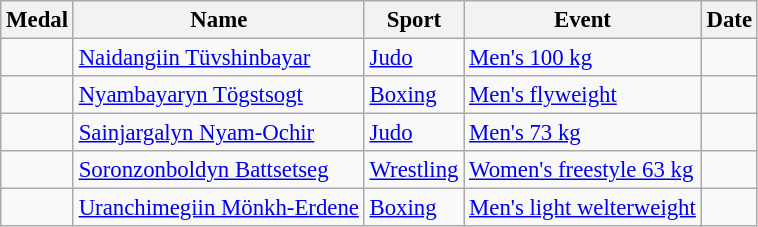<table class="wikitable sortable" style="font-size: 95%;">
<tr>
<th>Medal</th>
<th>Name</th>
<th>Sport</th>
<th>Event</th>
<th>Date</th>
</tr>
<tr>
<td></td>
<td><a href='#'>Naidangiin Tüvshinbayar</a></td>
<td><a href='#'>Judo</a></td>
<td><a href='#'>Men's 100 kg</a></td>
<td></td>
</tr>
<tr>
<td></td>
<td><a href='#'>Nyambayaryn Tögstsogt</a></td>
<td><a href='#'>Boxing</a></td>
<td><a href='#'>Men's flyweight</a></td>
<td></td>
</tr>
<tr>
<td></td>
<td><a href='#'>Sainjargalyn Nyam-Ochir</a></td>
<td><a href='#'>Judo</a></td>
<td><a href='#'>Men's 73 kg</a></td>
<td></td>
</tr>
<tr>
<td></td>
<td><a href='#'>Soronzonboldyn Battsetseg</a></td>
<td><a href='#'>Wrestling</a></td>
<td><a href='#'>Women's freestyle 63 kg</a></td>
<td></td>
</tr>
<tr>
<td></td>
<td><a href='#'>Uranchimegiin Mönkh-Erdene</a></td>
<td><a href='#'>Boxing</a></td>
<td><a href='#'>Men's light welterweight</a></td>
<td></td>
</tr>
</table>
